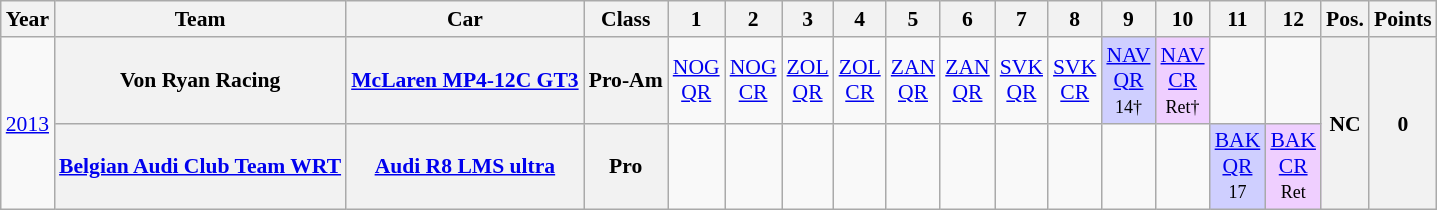<table class="wikitable" border="1" style="text-align:center; font-size:90%;">
<tr>
<th>Year</th>
<th>Team</th>
<th>Car</th>
<th>Class</th>
<th>1</th>
<th>2</th>
<th>3</th>
<th>4</th>
<th>5</th>
<th>6</th>
<th>7</th>
<th>8</th>
<th>9</th>
<th>10</th>
<th>11</th>
<th>12</th>
<th>Pos.</th>
<th>Points</th>
</tr>
<tr>
<td rowspan=2><a href='#'>2013</a></td>
<th>Von Ryan Racing</th>
<th><a href='#'>McLaren MP4-12C GT3</a></th>
<th>Pro-Am</th>
<td><a href='#'>NOG<br>QR</a></td>
<td><a href='#'>NOG<br>CR</a></td>
<td><a href='#'>ZOL<br>QR</a></td>
<td><a href='#'>ZOL<br>CR</a></td>
<td><a href='#'>ZAN<br>QR</a></td>
<td><a href='#'>ZAN<br>QR</a></td>
<td><a href='#'>SVK<br>QR</a></td>
<td><a href='#'>SVK<br>CR</a></td>
<td style="background:#CFCFFF;"><a href='#'>NAV<br>QR</a><br><small>14†<br></small></td>
<td style="background:#EFCFFF;"><a href='#'>NAV<br>CR</a><br><small>Ret†<br></small></td>
<td></td>
<td></td>
<th rowspan=2>NC</th>
<th rowspan=2>0</th>
</tr>
<tr>
<th><a href='#'>Belgian Audi Club Team WRT</a></th>
<th><a href='#'>Audi R8 LMS ultra</a></th>
<th>Pro</th>
<td></td>
<td></td>
<td></td>
<td></td>
<td></td>
<td></td>
<td></td>
<td></td>
<td></td>
<td></td>
<td style="background:#CFCFFF;"><a href='#'>BAK<br>QR</a><br><small>17<br></small></td>
<td style="background:#EFCFFF;"><a href='#'>BAK<br>CR</a><br><small>Ret<br></small></td>
</tr>
</table>
